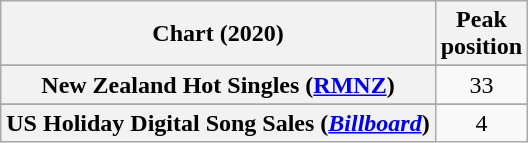<table class="wikitable sortable plainrowheaders" style="text-align:center">
<tr>
<th scope="col">Chart (2020)</th>
<th scope="col">Peak<br>position</th>
</tr>
<tr>
</tr>
<tr>
<th scope="row">New Zealand Hot Singles (<a href='#'>RMNZ</a>)</th>
<td>33</td>
</tr>
<tr>
</tr>
<tr>
<th scope="row">US Holiday Digital Song Sales (<em><a href='#'>Billboard</a></em>)</th>
<td>4</td>
</tr>
</table>
